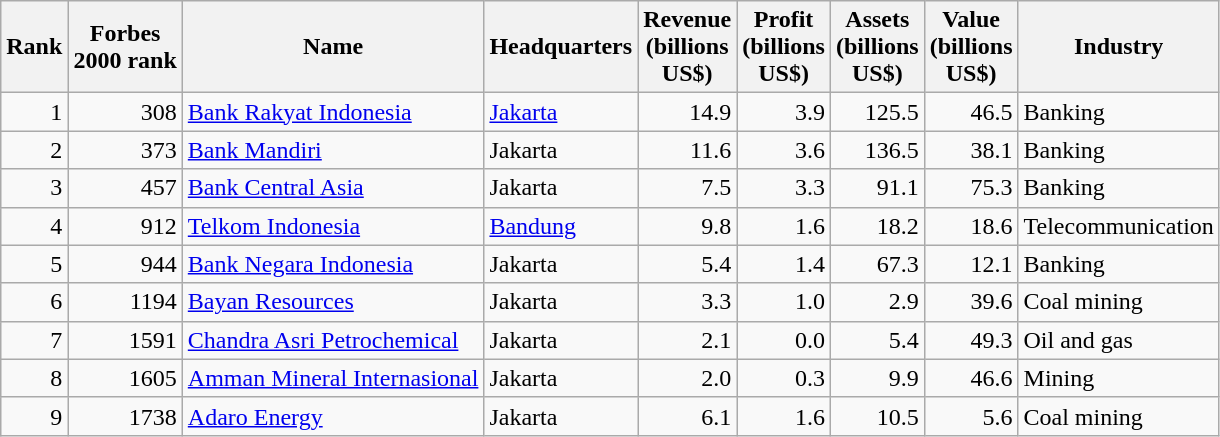<table class="wikitable sortable" style="text-align:right;">
<tr>
<th align="center">Rank</th>
<th align="center">Forbes <br>2000 rank</th>
<th align="center">Name</th>
<th align="center">Headquarters</th>
<th align="center">Revenue<br>(billions <br>US$)</th>
<th align="center">Profit<br>(billions <br>US$)</th>
<th align="center">Assets<br>(billions <br>US$)</th>
<th align="center">Value<br>(billions <br>US$)</th>
<th align="center">Industry</th>
</tr>
<tr>
<td>1</td>
<td>308</td>
<td align="left"><a href='#'>Bank Rakyat Indonesia</a></td>
<td align="left"><a href='#'>Jakarta</a></td>
<td>14.9</td>
<td>3.9</td>
<td>125.5</td>
<td>46.5</td>
<td align="left">Banking</td>
</tr>
<tr>
<td>2</td>
<td>373</td>
<td align="left"><a href='#'>Bank Mandiri</a></td>
<td align="left">Jakarta</td>
<td>11.6</td>
<td>3.6</td>
<td>136.5</td>
<td>38.1</td>
<td align="left">Banking</td>
</tr>
<tr>
<td>3</td>
<td>457</td>
<td align="left"><a href='#'>Bank Central Asia</a></td>
<td align="left">Jakarta</td>
<td>7.5</td>
<td>3.3</td>
<td>91.1</td>
<td>75.3</td>
<td align="left">Banking</td>
</tr>
<tr>
<td>4</td>
<td>912</td>
<td align="left"><a href='#'>Telkom Indonesia</a></td>
<td align="left"><a href='#'>Bandung</a></td>
<td>9.8</td>
<td>1.6</td>
<td>18.2</td>
<td>18.6</td>
<td align="left">Telecommunication</td>
</tr>
<tr>
<td>5</td>
<td>944</td>
<td align="left"><a href='#'>Bank Negara Indonesia</a></td>
<td align="left">Jakarta</td>
<td>5.4</td>
<td>1.4</td>
<td>67.3</td>
<td>12.1</td>
<td align="left">Banking</td>
</tr>
<tr>
<td>6</td>
<td>1194</td>
<td align="left"><a href='#'>Bayan Resources</a></td>
<td align="left">Jakarta</td>
<td>3.3</td>
<td>1.0</td>
<td>2.9</td>
<td>39.6</td>
<td align="left">Coal mining</td>
</tr>
<tr>
<td>7</td>
<td>1591</td>
<td align="left"><a href='#'>Chandra Asri Petrochemical</a></td>
<td align="left">Jakarta</td>
<td>2.1</td>
<td>0.0</td>
<td>5.4</td>
<td>49.3</td>
<td align="left">Oil and gas</td>
</tr>
<tr>
<td>8</td>
<td>1605</td>
<td align="left"><a href='#'>Amman Mineral Internasional</a></td>
<td align="left">Jakarta</td>
<td>2.0</td>
<td>0.3</td>
<td>9.9</td>
<td>46.6</td>
<td align="left">Mining</td>
</tr>
<tr>
<td>9</td>
<td>1738</td>
<td align="left"><a href='#'>Adaro Energy</a></td>
<td align="left">Jakarta</td>
<td>6.1</td>
<td>1.6</td>
<td>10.5</td>
<td>5.6</td>
<td align="left">Coal mining</td>
</tr>
</table>
